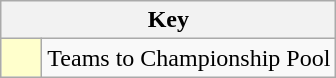<table class="wikitable" style="text-align: center;">
<tr>
<th colspan=2>Key</th>
</tr>
<tr>
<td style="background:#ffffcc; width:20px;"></td>
<td align=left>Teams to Championship Pool</td>
</tr>
</table>
